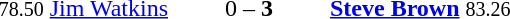<table style="text-align:center">
<tr>
<th width=223></th>
<th width=100></th>
<th width=223></th>
</tr>
<tr>
<td align=right><small>78.50</small> <a href='#'>Jim Watkins</a> </td>
<td>0 – <strong>3</strong></td>
<td align=left> <strong><a href='#'>Steve Brown</a></strong> <small>83.26</small></td>
</tr>
</table>
